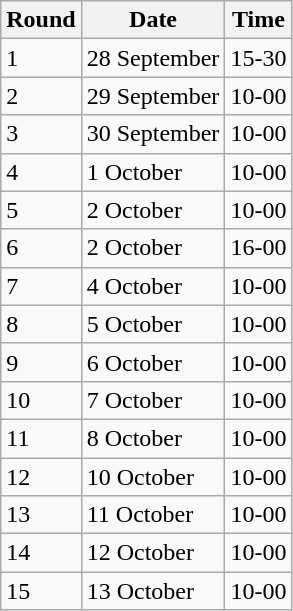<table class="wikitable">
<tr>
<th>Round</th>
<th>Date</th>
<th>Time</th>
</tr>
<tr>
<td>1</td>
<td>28 September</td>
<td>15-30</td>
</tr>
<tr>
<td>2</td>
<td>29 September</td>
<td>10-00</td>
</tr>
<tr>
<td>3</td>
<td>30 September</td>
<td>10-00</td>
</tr>
<tr>
<td>4</td>
<td>1 October</td>
<td>10-00</td>
</tr>
<tr>
<td>5</td>
<td>2 October</td>
<td>10-00</td>
</tr>
<tr>
<td>6</td>
<td>2 October</td>
<td>16-00</td>
</tr>
<tr>
<td>7</td>
<td>4 October</td>
<td>10-00</td>
</tr>
<tr>
<td>8</td>
<td>5 October</td>
<td>10-00</td>
</tr>
<tr>
<td>9</td>
<td>6 October</td>
<td>10-00</td>
</tr>
<tr>
<td>10</td>
<td>7 October</td>
<td>10-00</td>
</tr>
<tr>
<td>11</td>
<td>8 October</td>
<td>10-00</td>
</tr>
<tr>
<td>12</td>
<td>10 October</td>
<td>10-00</td>
</tr>
<tr>
<td>13</td>
<td>11 October</td>
<td>10-00</td>
</tr>
<tr>
<td>14</td>
<td>12 October</td>
<td>10-00</td>
</tr>
<tr>
<td>15</td>
<td>13 October</td>
<td>10-00</td>
</tr>
</table>
